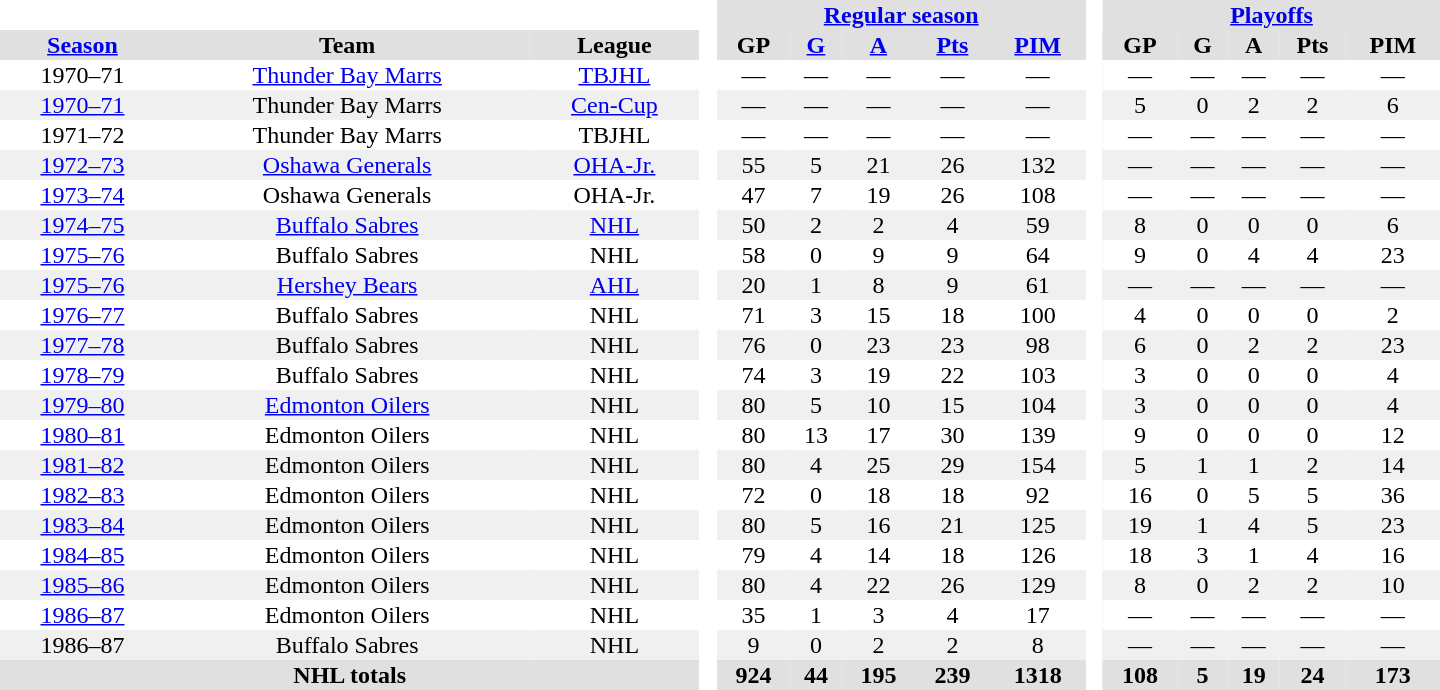<table border="0" cellpadding="1" cellspacing="0" style="text-align:center; width:60em">
<tr bgcolor="#e0e0e0">
<th colspan="3" bgcolor="#ffffff"> </th>
<th rowspan="99" bgcolor="#ffffff"> </th>
<th colspan="5"><a href='#'>Regular season</a></th>
<th rowspan="99" bgcolor="#ffffff"> </th>
<th colspan="5"><a href='#'>Playoffs</a></th>
</tr>
<tr bgcolor="#e0e0e0">
<th><a href='#'>Season</a></th>
<th>Team</th>
<th>League</th>
<th>GP</th>
<th><a href='#'>G</a></th>
<th><a href='#'>A</a></th>
<th><a href='#'>Pts</a></th>
<th><a href='#'>PIM</a></th>
<th>GP</th>
<th>G</th>
<th>A</th>
<th>Pts</th>
<th>PIM</th>
</tr>
<tr>
<td>1970–71</td>
<td><a href='#'>Thunder Bay Marrs</a></td>
<td><a href='#'>TBJHL</a></td>
<td>—</td>
<td>—</td>
<td>—</td>
<td>—</td>
<td>—</td>
<td>—</td>
<td>—</td>
<td>—</td>
<td>—</td>
<td>—</td>
</tr>
<tr bgcolor="#f0f0f0">
<td><a href='#'>1970–71</a></td>
<td>Thunder Bay Marrs</td>
<td><a href='#'>Cen-Cup</a></td>
<td>—</td>
<td>—</td>
<td>—</td>
<td>—</td>
<td>—</td>
<td>5</td>
<td>0</td>
<td>2</td>
<td>2</td>
<td>6</td>
</tr>
<tr>
<td>1971–72</td>
<td>Thunder Bay Marrs</td>
<td>TBJHL</td>
<td>—</td>
<td>—</td>
<td>—</td>
<td>—</td>
<td>—</td>
<td>—</td>
<td>—</td>
<td>—</td>
<td>—</td>
<td>—</td>
</tr>
<tr bgcolor="#f0f0f0">
<td><a href='#'>1972–73</a></td>
<td><a href='#'>Oshawa Generals</a></td>
<td><a href='#'>OHA-Jr.</a></td>
<td>55</td>
<td>5</td>
<td>21</td>
<td>26</td>
<td>132</td>
<td>—</td>
<td>—</td>
<td>—</td>
<td>—</td>
<td>—</td>
</tr>
<tr>
<td><a href='#'>1973–74</a></td>
<td>Oshawa Generals</td>
<td>OHA-Jr.</td>
<td>47</td>
<td>7</td>
<td>19</td>
<td>26</td>
<td>108</td>
<td>—</td>
<td>—</td>
<td>—</td>
<td>—</td>
<td>—</td>
</tr>
<tr bgcolor="#f0f0f0">
<td><a href='#'>1974–75</a></td>
<td><a href='#'>Buffalo Sabres</a></td>
<td><a href='#'>NHL</a></td>
<td>50</td>
<td>2</td>
<td>2</td>
<td>4</td>
<td>59</td>
<td>8</td>
<td>0</td>
<td>0</td>
<td>0</td>
<td>6</td>
</tr>
<tr>
<td><a href='#'>1975–76</a></td>
<td>Buffalo Sabres</td>
<td>NHL</td>
<td>58</td>
<td>0</td>
<td>9</td>
<td>9</td>
<td>64</td>
<td>9</td>
<td>0</td>
<td>4</td>
<td>4</td>
<td>23</td>
</tr>
<tr bgcolor="#f0f0f0">
<td><a href='#'>1975–76</a></td>
<td><a href='#'>Hershey Bears</a></td>
<td><a href='#'>AHL</a></td>
<td>20</td>
<td>1</td>
<td>8</td>
<td>9</td>
<td>61</td>
<td>—</td>
<td>—</td>
<td>—</td>
<td>—</td>
<td>—</td>
</tr>
<tr>
<td><a href='#'>1976–77</a></td>
<td>Buffalo Sabres</td>
<td>NHL</td>
<td>71</td>
<td>3</td>
<td>15</td>
<td>18</td>
<td>100</td>
<td>4</td>
<td>0</td>
<td>0</td>
<td>0</td>
<td>2</td>
</tr>
<tr bgcolor="#f0f0f0">
<td><a href='#'>1977–78</a></td>
<td>Buffalo Sabres</td>
<td>NHL</td>
<td>76</td>
<td>0</td>
<td>23</td>
<td>23</td>
<td>98</td>
<td>6</td>
<td>0</td>
<td>2</td>
<td>2</td>
<td>23</td>
</tr>
<tr>
<td><a href='#'>1978–79</a></td>
<td>Buffalo Sabres</td>
<td>NHL</td>
<td>74</td>
<td>3</td>
<td>19</td>
<td>22</td>
<td>103</td>
<td>3</td>
<td>0</td>
<td>0</td>
<td>0</td>
<td>4</td>
</tr>
<tr bgcolor="#f0f0f0">
<td><a href='#'>1979–80</a></td>
<td><a href='#'>Edmonton Oilers</a></td>
<td>NHL</td>
<td>80</td>
<td>5</td>
<td>10</td>
<td>15</td>
<td>104</td>
<td>3</td>
<td>0</td>
<td>0</td>
<td>0</td>
<td>4</td>
</tr>
<tr>
<td><a href='#'>1980–81</a></td>
<td>Edmonton Oilers</td>
<td>NHL</td>
<td>80</td>
<td>13</td>
<td>17</td>
<td>30</td>
<td>139</td>
<td>9</td>
<td>0</td>
<td>0</td>
<td>0</td>
<td>12</td>
</tr>
<tr bgcolor="#f0f0f0">
<td><a href='#'>1981–82</a></td>
<td>Edmonton Oilers</td>
<td>NHL</td>
<td>80</td>
<td>4</td>
<td>25</td>
<td>29</td>
<td>154</td>
<td>5</td>
<td>1</td>
<td>1</td>
<td>2</td>
<td>14</td>
</tr>
<tr>
<td><a href='#'>1982–83</a></td>
<td>Edmonton Oilers</td>
<td>NHL</td>
<td>72</td>
<td>0</td>
<td>18</td>
<td>18</td>
<td>92</td>
<td>16</td>
<td>0</td>
<td>5</td>
<td>5</td>
<td>36</td>
</tr>
<tr bgcolor="#f0f0f0">
<td><a href='#'>1983–84</a></td>
<td>Edmonton Oilers</td>
<td>NHL</td>
<td>80</td>
<td>5</td>
<td>16</td>
<td>21</td>
<td>125</td>
<td>19</td>
<td>1</td>
<td>4</td>
<td>5</td>
<td>23</td>
</tr>
<tr>
<td><a href='#'>1984–85</a></td>
<td>Edmonton Oilers</td>
<td>NHL</td>
<td>79</td>
<td>4</td>
<td>14</td>
<td>18</td>
<td>126</td>
<td>18</td>
<td>3</td>
<td>1</td>
<td>4</td>
<td>16</td>
</tr>
<tr bgcolor="#f0f0f0">
<td><a href='#'>1985–86</a></td>
<td>Edmonton Oilers</td>
<td>NHL</td>
<td>80</td>
<td>4</td>
<td>22</td>
<td>26</td>
<td>129</td>
<td>8</td>
<td>0</td>
<td>2</td>
<td>2</td>
<td>10</td>
</tr>
<tr>
<td><a href='#'>1986–87</a></td>
<td>Edmonton Oilers</td>
<td>NHL</td>
<td>35</td>
<td>1</td>
<td>3</td>
<td>4</td>
<td>17</td>
<td>—</td>
<td>—</td>
<td>—</td>
<td>—</td>
<td>—</td>
</tr>
<tr bgcolor="#f0f0f0">
<td>1986–87</td>
<td>Buffalo Sabres</td>
<td>NHL</td>
<td>9</td>
<td>0</td>
<td>2</td>
<td>2</td>
<td>8</td>
<td>—</td>
<td>—</td>
<td>—</td>
<td>—</td>
<td>—</td>
</tr>
<tr bgcolor="#e0e0e0">
<th colspan="3">NHL totals</th>
<th>924</th>
<th>44</th>
<th>195</th>
<th>239</th>
<th>1318</th>
<th>108</th>
<th>5</th>
<th>19</th>
<th>24</th>
<th>173</th>
</tr>
</table>
